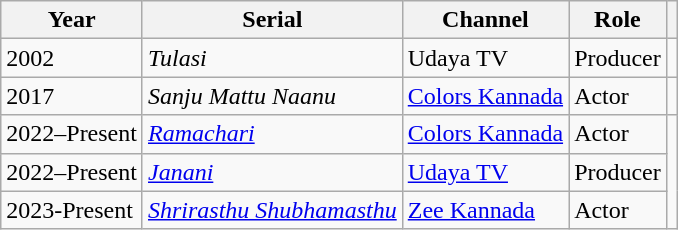<table class="wikitable sortable">
<tr>
<th>Year</th>
<th>Serial</th>
<th>Channel</th>
<th>Role</th>
<th></th>
</tr>
<tr>
<td>2002</td>
<td><em>Tulasi</em></td>
<td>Udaya TV</td>
<td>Producer</td>
<td></td>
</tr>
<tr>
<td>2017</td>
<td><em>Sanju Mattu Naanu</em></td>
<td><a href='#'>Colors Kannada</a></td>
<td>Actor</td>
<td></td>
</tr>
<tr>
<td>2022–Present</td>
<td><em><a href='#'>Ramachari</a></em></td>
<td><a href='#'>Colors Kannada</a></td>
<td>Actor</td>
</tr>
<tr>
<td>2022–Present</td>
<td><em><a href='#'>Janani</a></em></td>
<td><a href='#'>Udaya TV</a></td>
<td>Producer</td>
</tr>
<tr>
<td>2023-Present</td>
<td><em><a href='#'>Shrirasthu Shubhamasthu</a></em></td>
<td><a href='#'>Zee Kannada</a></td>
<td>Actor</td>
</tr>
</table>
